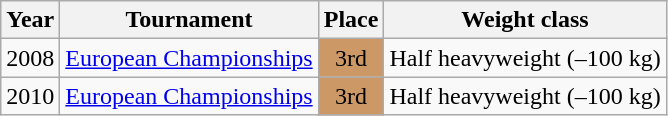<table class=wikitable>
<tr>
<th>Year</th>
<th>Tournament</th>
<th>Place</th>
<th>Weight class</th>
</tr>
<tr>
<td>2008</td>
<td><a href='#'>European Championships</a></td>
<td bgcolor="cc9966" align="center">3rd</td>
<td>Half heavyweight (–100 kg)</td>
</tr>
<tr>
<td>2010</td>
<td><a href='#'>European Championships</a></td>
<td bgcolor="cc9966" align="center">3rd</td>
<td>Half heavyweight (–100 kg)</td>
</tr>
</table>
